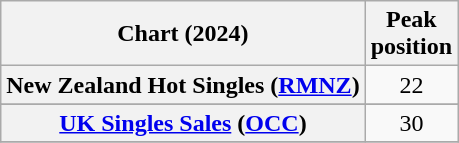<table class="wikitable sortable plainrowheaders" style="text-align:center">
<tr>
<th scope="col">Chart (2024)</th>
<th scope="col">Peak<br>position</th>
</tr>
<tr>
<th scope="row">New Zealand Hot Singles (<a href='#'>RMNZ</a>)</th>
<td>22</td>
</tr>
<tr>
</tr>
<tr>
<th scope="row"><a href='#'>UK Singles Sales</a> (<a href='#'>OCC</a>)</th>
<td>30</td>
</tr>
<tr>
</tr>
</table>
